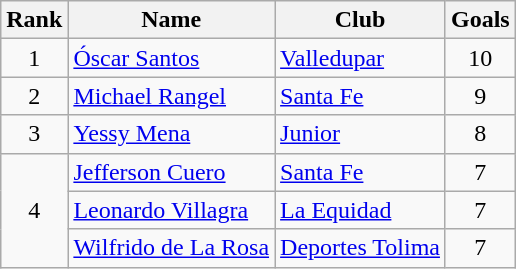<table class="wikitable" border="1">
<tr>
<th>Rank</th>
<th>Name</th>
<th>Club</th>
<th>Goals</th>
</tr>
<tr>
<td align=center>1</td>
<td> <a href='#'>Óscar Santos</a></td>
<td><a href='#'>Valledupar</a></td>
<td align=center>10</td>
</tr>
<tr>
<td align=center>2</td>
<td> <a href='#'>Michael Rangel</a></td>
<td><a href='#'>Santa Fe</a></td>
<td align=center>9</td>
</tr>
<tr>
<td align=center>3</td>
<td> <a href='#'>Yessy Mena</a></td>
<td><a href='#'>Junior</a></td>
<td align=center>8</td>
</tr>
<tr>
<td rowspan=3 align=center>4</td>
<td> <a href='#'>Jefferson Cuero</a></td>
<td><a href='#'>Santa Fe</a></td>
<td align=center>7</td>
</tr>
<tr>
<td> <a href='#'>Leonardo Villagra</a></td>
<td><a href='#'>La Equidad</a></td>
<td align=center>7</td>
</tr>
<tr>
<td> <a href='#'>Wilfrido de La Rosa</a></td>
<td><a href='#'>Deportes Tolima</a></td>
<td align=center>7</td>
</tr>
</table>
